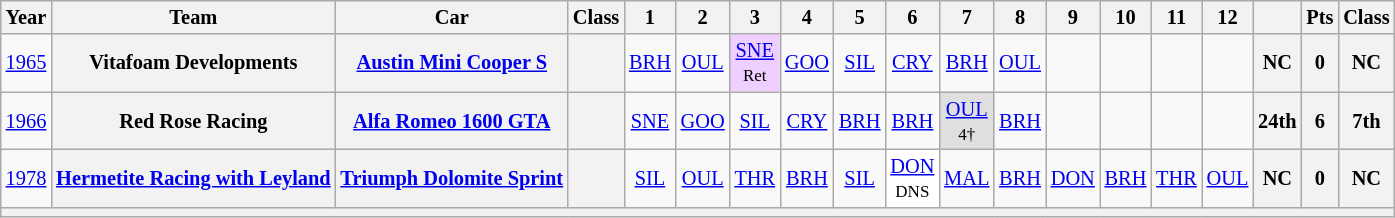<table class="wikitable" style="text-align:center; font-size:85%">
<tr>
<th>Year</th>
<th>Team</th>
<th>Car</th>
<th>Class</th>
<th>1</th>
<th>2</th>
<th>3</th>
<th>4</th>
<th>5</th>
<th>6</th>
<th>7</th>
<th>8</th>
<th>9</th>
<th>10</th>
<th>11</th>
<th>12</th>
<th></th>
<th>Pts</th>
<th>Class</th>
</tr>
<tr>
<td><a href='#'>1965</a></td>
<th>Vitafoam Developments</th>
<th><a href='#'>Austin Mini Cooper S</a></th>
<th><span></span></th>
<td><a href='#'>BRH</a></td>
<td><a href='#'>OUL</a></td>
<td style="background:#EFCFFF;"><a href='#'>SNE</a><br><small>Ret</small></td>
<td><a href='#'>GOO</a></td>
<td><a href='#'>SIL</a></td>
<td><a href='#'>CRY</a></td>
<td><a href='#'>BRH</a></td>
<td><a href='#'>OUL</a></td>
<td></td>
<td></td>
<td></td>
<td></td>
<th>NC</th>
<th>0</th>
<th>NC</th>
</tr>
<tr>
<td><a href='#'>1966</a></td>
<th>Red Rose Racing</th>
<th><a href='#'>Alfa Romeo 1600 GTA</a></th>
<th><span></span></th>
<td><a href='#'>SNE</a></td>
<td><a href='#'>GOO</a></td>
<td><a href='#'>SIL</a></td>
<td><a href='#'>CRY</a></td>
<td><a href='#'>BRH</a></td>
<td><a href='#'>BRH</a></td>
<td style="background:#DFDFDF;"><a href='#'>OUL</a><br><small>4†</small></td>
<td><a href='#'>BRH</a></td>
<td></td>
<td></td>
<td></td>
<td></td>
<th>24th</th>
<th>6</th>
<th>7th</th>
</tr>
<tr>
<td><a href='#'>1978</a></td>
<th><a href='#'>Hermetite Racing with Leyland</a></th>
<th><a href='#'>Triumph Dolomite Sprint</a></th>
<th><span></span></th>
<td><a href='#'>SIL</a></td>
<td><a href='#'>OUL</a></td>
<td><a href='#'>THR</a></td>
<td><a href='#'>BRH</a></td>
<td><a href='#'>SIL</a></td>
<td style="background:#FFFFFF;"><a href='#'>DON</a><br><small>DNS</small></td>
<td><a href='#'>MAL</a></td>
<td><a href='#'>BRH</a></td>
<td><a href='#'>DON</a></td>
<td><a href='#'>BRH</a></td>
<td><a href='#'>THR</a></td>
<td><a href='#'>OUL</a></td>
<th>NC</th>
<th>0</th>
<th>NC</th>
</tr>
<tr>
<th colspan="19"></th>
</tr>
</table>
